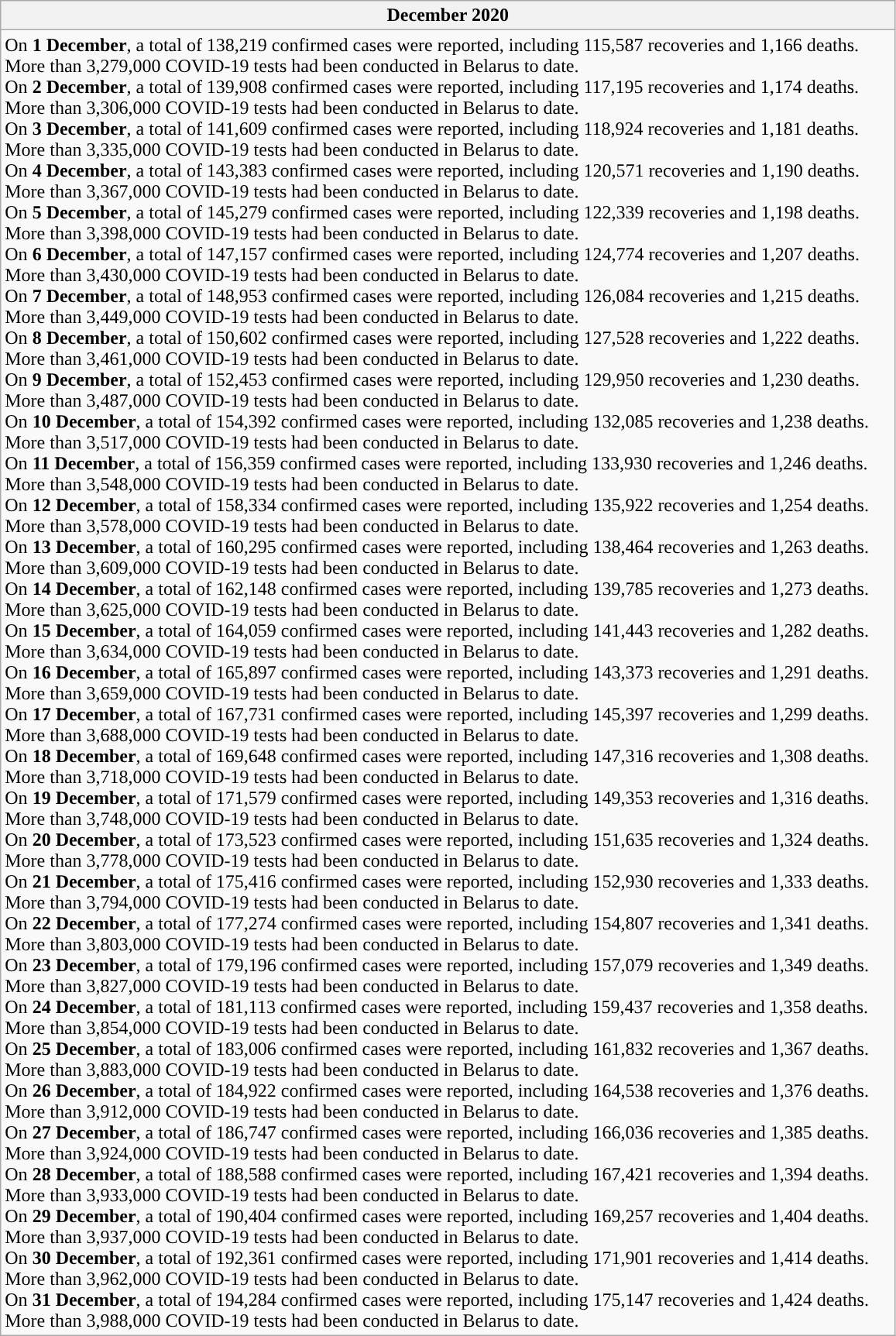<table class="wikitable mw-collapsible mw-collapsed" style="width: 61%">
<tr>
<th>December 2020</th>
</tr>
<tr>
<td>On <strong>1 December</strong>, a total of 138,219 confirmed cases were reported, including 115,587 recoveries and 1,166 deaths. More than 3,279,000 COVID-19 tests had been conducted in Belarus to date.<br>On <strong>2 December</strong>, a total of 139,908 confirmed cases were reported, including 117,195 recoveries and 1,174 deaths. More than 3,306,000 COVID-19 tests had been conducted in Belarus to date.<br>On <strong>3 December</strong>, a total of 141,609 confirmed cases were reported, including 118,924 recoveries and 1,181 deaths. More than 3,335,000 COVID-19 tests had been conducted in Belarus to date.<br>On <strong>4 December</strong>, a total of 143,383 confirmed cases were reported, including 120,571 recoveries and 1,190 deaths. More than 3,367,000 COVID-19 tests had been conducted in Belarus to date.<br>On <strong>5 December</strong>, a total of 145,279 confirmed cases were reported, including 122,339 recoveries and 1,198 deaths. More than 3,398,000 COVID-19 tests had been conducted in Belarus to date.<br>On <strong>6 December</strong>, a total of 147,157 confirmed cases were reported, including 124,774 recoveries and 1,207 deaths. More than 3,430,000 COVID-19 tests had been conducted in Belarus to date.<br>On <strong>7 December</strong>, a total of 148,953 confirmed cases were reported, including 126,084 recoveries and 1,215 deaths. More than 3,449,000 COVID-19 tests had been conducted in Belarus to date.<br>On <strong>8 December</strong>, a total of 150,602 confirmed cases were reported, including 127,528 recoveries and 1,222 deaths. More than 3,461,000 COVID-19 tests had been conducted in Belarus to date.<br>On <strong>9 December</strong>, a total of 152,453 confirmed cases were reported, including 129,950 recoveries and 1,230 deaths. More than 3,487,000 COVID-19 tests had been conducted in Belarus to date.<br>On <strong>10 December</strong>, a total of 154,392 confirmed cases were reported, including 132,085 recoveries and 1,238 deaths. More than 3,517,000 COVID-19 tests had been conducted in Belarus to date.<br>On <strong>11 December</strong>, a total of 156,359 confirmed cases were reported, including 133,930 recoveries and 1,246 deaths. More than 3,548,000 COVID-19 tests had been conducted in Belarus to date.<br>On <strong>12 December</strong>, a total of 158,334 confirmed cases were reported, including 135,922 recoveries and 1,254 deaths. More than 3,578,000 COVID-19 tests had been conducted in Belarus to date.<br>On <strong>13 December</strong>, a total of 160,295 confirmed cases were reported, including 138,464 recoveries and 1,263 deaths. More than 3,609,000 COVID-19 tests had been conducted in Belarus to date.<br>On <strong>14 December</strong>, a total of 162,148 confirmed cases were reported, including 139,785 recoveries and 1,273 deaths. More than 3,625,000 COVID-19 tests had been conducted in Belarus to date.<br>On <strong>15 December</strong>, a total of 164,059 confirmed cases were reported, including 141,443 recoveries and 1,282 deaths. More than 3,634,000 COVID-19 tests had been conducted in Belarus to date.<br>On <strong>16 December</strong>, a total of 165,897 confirmed cases were reported, including 143,373 recoveries and 1,291 deaths. More than 3,659,000 COVID-19 tests had been conducted in Belarus to date.<br>On <strong>17 December</strong>, a total of 167,731 confirmed cases were reported, including 145,397 recoveries and 1,299 deaths. More than 3,688,000 COVID-19 tests had been conducted in Belarus to date.<br>On <strong>18 December</strong>, a total of 169,648 confirmed cases were reported, including 147,316 recoveries and 1,308 deaths. More than 3,718,000 COVID-19 tests had been conducted in Belarus to date.<br>On <strong>19 December</strong>, a total of 171,579 confirmed cases were reported, including 149,353 recoveries and 1,316 deaths. More than 3,748,000 COVID-19 tests had been conducted in Belarus to date.<br>On <strong>20 December</strong>, a total of 173,523 confirmed cases were reported, including 151,635 recoveries and 1,324 deaths. More than 3,778,000 COVID-19 tests had been conducted in Belarus to date.<br>On <strong>21 December</strong>, a total of 175,416 confirmed cases were reported, including 152,930 recoveries and 1,333 deaths. More than 3,794,000 COVID-19 tests had been conducted in Belarus to date.<br>On <strong>22 December</strong>, a total of 177,274 confirmed cases were reported, including 154,807 recoveries and 1,341 deaths. More than 3,803,000 COVID-19 tests had been conducted in Belarus to date.<br>On <strong>23 December</strong>, a total of 179,196 confirmed cases were reported, including 157,079 recoveries and 1,349 deaths. More than 3,827,000 COVID-19 tests had been conducted in Belarus to date.<br>On <strong>24 December</strong>, a total of 181,113 confirmed cases were reported, including 159,437 recoveries and 1,358 deaths. More than 3,854,000 COVID-19 tests had been conducted in Belarus to date.<br>On <strong>25 December</strong>, a total of 183,006 confirmed cases were reported, including 161,832 recoveries and 1,367 deaths. More than 3,883,000 COVID-19 tests had been conducted in Belarus to date.<br>On <strong>26 December</strong>, a total of 184,922 confirmed cases were reported, including 164,538 recoveries and 1,376 deaths. More than 3,912,000 COVID-19 tests had been conducted in Belarus to date.<br>On <strong>27 December</strong>, a total of 186,747 confirmed cases were reported, including 166,036 recoveries and 1,385 deaths. More than 3,924,000 COVID-19 tests had been conducted in Belarus to date.<br>On <strong>28 December</strong>, a total of 188,588 confirmed cases were reported, including 167,421 recoveries and 1,394 deaths. More than 3,933,000 COVID-19 tests had been conducted in Belarus to date.<br>On <strong>29 December</strong>, a total of 190,404 confirmed cases were reported, including 169,257 recoveries and 1,404 deaths. More than 3,937,000 COVID-19 tests had been conducted in Belarus to date.<br>On <strong>30 December</strong>, a total of 192,361 confirmed cases were reported, including 171,901 recoveries and 1,414 deaths. More than 3,962,000 COVID-19 tests had been conducted in Belarus to date.<br>On <strong>31 December</strong>, a total of 194,284 confirmed cases were reported, including 175,147 recoveries and 1,424 deaths. More than 3,988,000 COVID-19 tests had been conducted in Belarus to date.</td>
</tr>
</table>
